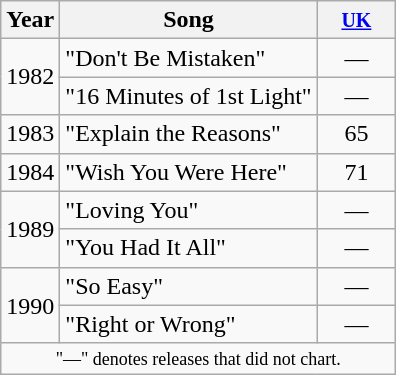<table class="wikitable">
<tr>
<th>Year</th>
<th>Song</th>
<th style="width:45px;"><small><a href='#'>UK</a></small><br></th>
</tr>
<tr>
<td rowspan="2">1982</td>
<td>"Don't Be Mistaken"</td>
<td align=center>—</td>
</tr>
<tr>
<td>"16 Minutes of 1st Light"</td>
<td align=center>—</td>
</tr>
<tr>
<td rowspan="1">1983</td>
<td>"Explain the Reasons"</td>
<td align=center>65</td>
</tr>
<tr>
<td rowspan="1">1984</td>
<td>"Wish You Were Here"</td>
<td align=center>71</td>
</tr>
<tr>
<td rowspan="2">1989</td>
<td>"Loving You"</td>
<td align=center>—</td>
</tr>
<tr>
<td>"You Had It All"</td>
<td align=center>—</td>
</tr>
<tr>
<td rowspan="2">1990</td>
<td>"So Easy"</td>
<td align=center>—</td>
</tr>
<tr>
<td>"Right or Wrong"</td>
<td align=center>―</td>
</tr>
<tr>
<td colspan="7" style="text-align:center; font-size:9pt;">"—" denotes releases that did not chart.</td>
</tr>
</table>
